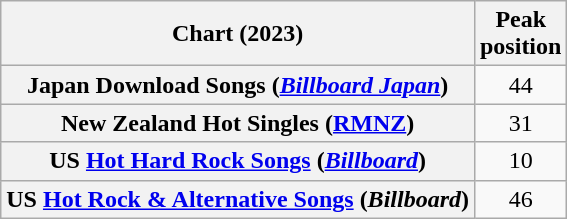<table class="wikitable sortable plainrowheaders" style="text-align:center">
<tr>
<th scope="col">Chart (2023)</th>
<th scope="col">Peak<br>position</th>
</tr>
<tr>
<th scope="row">Japan Download Songs (<em><a href='#'>Billboard Japan</a></em>)</th>
<td>44</td>
</tr>
<tr>
<th scope="row">New Zealand Hot Singles (<a href='#'>RMNZ</a>)</th>
<td>31</td>
</tr>
<tr>
<th scope="row">US <a href='#'>Hot Hard Rock Songs</a> (<em><a href='#'>Billboard</a></em>)</th>
<td>10</td>
</tr>
<tr>
<th scope="row">US <a href='#'>Hot Rock & Alternative Songs</a> (<em>Billboard</em>)</th>
<td>46</td>
</tr>
</table>
